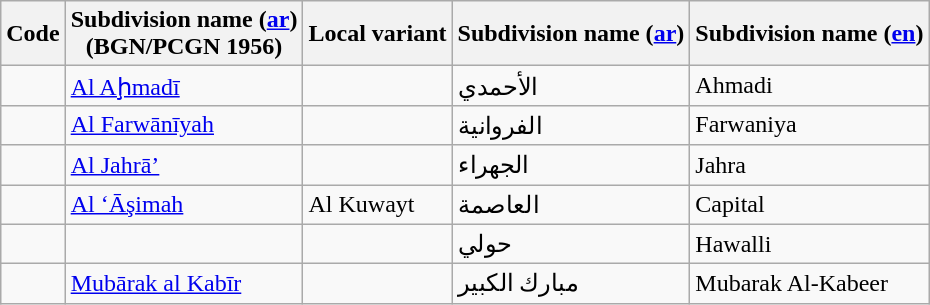<table class="wikitable sortable">
<tr>
<th>Code</th>
<th>Subdivision name (<a href='#'>ar</a>)<br>(BGN/PCGN 1956)</th>
<th>Local variant</th>
<th>Subdivision name (<a href='#'>ar</a>) </th>
<th>Subdivision name (<a href='#'>en</a>) </th>
</tr>
<tr>
<td></td>
<td><a href='#'>Al Aḩmadī</a></td>
<td></td>
<td>الأحمدي</td>
<td>Ahmadi</td>
</tr>
<tr>
<td></td>
<td><a href='#'>Al Farwānīyah</a></td>
<td></td>
<td>الفروانية</td>
<td>Farwaniya</td>
</tr>
<tr>
<td></td>
<td><a href='#'>Al Jahrā’</a></td>
<td></td>
<td>الجهراء</td>
<td>Jahra</td>
</tr>
<tr>
<td></td>
<td><a href='#'>Al ‘Āşimah</a></td>
<td>Al Kuwayt</td>
<td>العاصمة</td>
<td>Capital</td>
</tr>
<tr>
<td></td>
<td></td>
<td></td>
<td>حولي</td>
<td>Hawalli</td>
</tr>
<tr>
<td></td>
<td><a href='#'>Mubārak al Kabīr</a></td>
<td></td>
<td>مبارك الكبير</td>
<td>Mubarak Al-Kabeer</td>
</tr>
</table>
